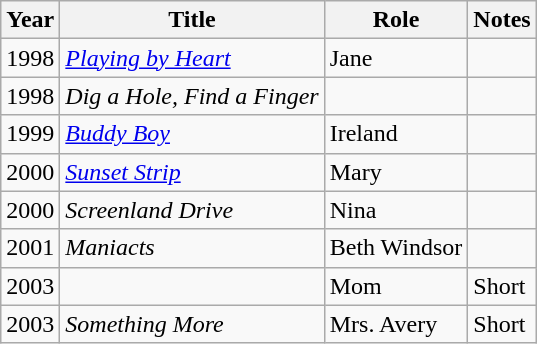<table class="wikitable sortable">
<tr>
<th>Year</th>
<th>Title</th>
<th>Role</th>
<th class ="unsortable">Notes</th>
</tr>
<tr>
<td>1998</td>
<td><em><a href='#'>Playing by Heart</a></em></td>
<td>Jane</td>
<td></td>
</tr>
<tr>
<td>1998</td>
<td><em>Dig a Hole, Find a Finger</em></td>
<td></td>
<td></td>
</tr>
<tr>
<td>1999</td>
<td><em><a href='#'>Buddy Boy</a></em></td>
<td>Ireland</td>
<td></td>
</tr>
<tr>
<td>2000</td>
<td><em><a href='#'>Sunset Strip</a></em></td>
<td>Mary</td>
<td></td>
</tr>
<tr>
<td>2000</td>
<td><em>Screenland Drive</em></td>
<td>Nina</td>
<td></td>
</tr>
<tr>
<td>2001</td>
<td><em>Maniacts</em></td>
<td>Beth Windsor</td>
<td></td>
</tr>
<tr>
<td>2003</td>
<td><em></em></td>
<td>Mom</td>
<td>Short</td>
</tr>
<tr>
<td>2003</td>
<td><em>Something More</em></td>
<td>Mrs. Avery</td>
<td>Short</td>
</tr>
</table>
